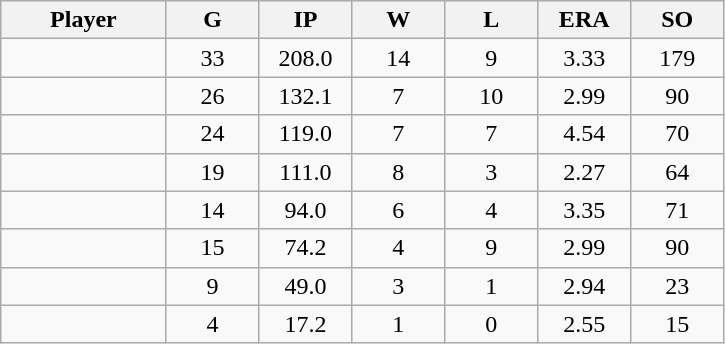<table class="wikitable sortable">
<tr>
<th bgcolor="#DDDDFF" width="16%">Player</th>
<th bgcolor="#DDDDFF" width="9%">G</th>
<th bgcolor="#DDDDFF" width="9%">IP</th>
<th bgcolor="#DDDDFF" width="9%">W</th>
<th bgcolor="#DDDDFF" width="9%">L</th>
<th bgcolor="#DDDDFF" width="9%">ERA</th>
<th bgcolor="#DDDDFF" width="9%">SO</th>
</tr>
<tr align=center>
<td></td>
<td>33</td>
<td>208.0</td>
<td>14</td>
<td>9</td>
<td>3.33</td>
<td>179</td>
</tr>
<tr align=center>
<td></td>
<td>26</td>
<td>132.1</td>
<td>7</td>
<td>10</td>
<td>2.99</td>
<td>90</td>
</tr>
<tr align=center>
<td></td>
<td>24</td>
<td>119.0</td>
<td>7</td>
<td>7</td>
<td>4.54</td>
<td>70</td>
</tr>
<tr align=center>
<td></td>
<td>19</td>
<td>111.0</td>
<td>8</td>
<td>3</td>
<td>2.27</td>
<td>64</td>
</tr>
<tr align=center>
<td></td>
<td>14</td>
<td>94.0</td>
<td>6</td>
<td>4</td>
<td>3.35</td>
<td>71</td>
</tr>
<tr align=center>
<td></td>
<td>15</td>
<td>74.2</td>
<td>4</td>
<td>9</td>
<td>2.99</td>
<td>90</td>
</tr>
<tr align=center>
<td></td>
<td>9</td>
<td>49.0</td>
<td>3</td>
<td>1</td>
<td>2.94</td>
<td>23</td>
</tr>
<tr align="center">
<td></td>
<td>4</td>
<td>17.2</td>
<td>1</td>
<td>0</td>
<td>2.55</td>
<td>15</td>
</tr>
</table>
